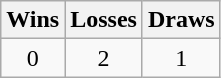<table class="wikitable">
<tr>
<th>Wins</th>
<th>Losses</th>
<th>Draws</th>
</tr>
<tr>
<td align=center>0</td>
<td align=center>2</td>
<td align=center>1</td>
</tr>
</table>
